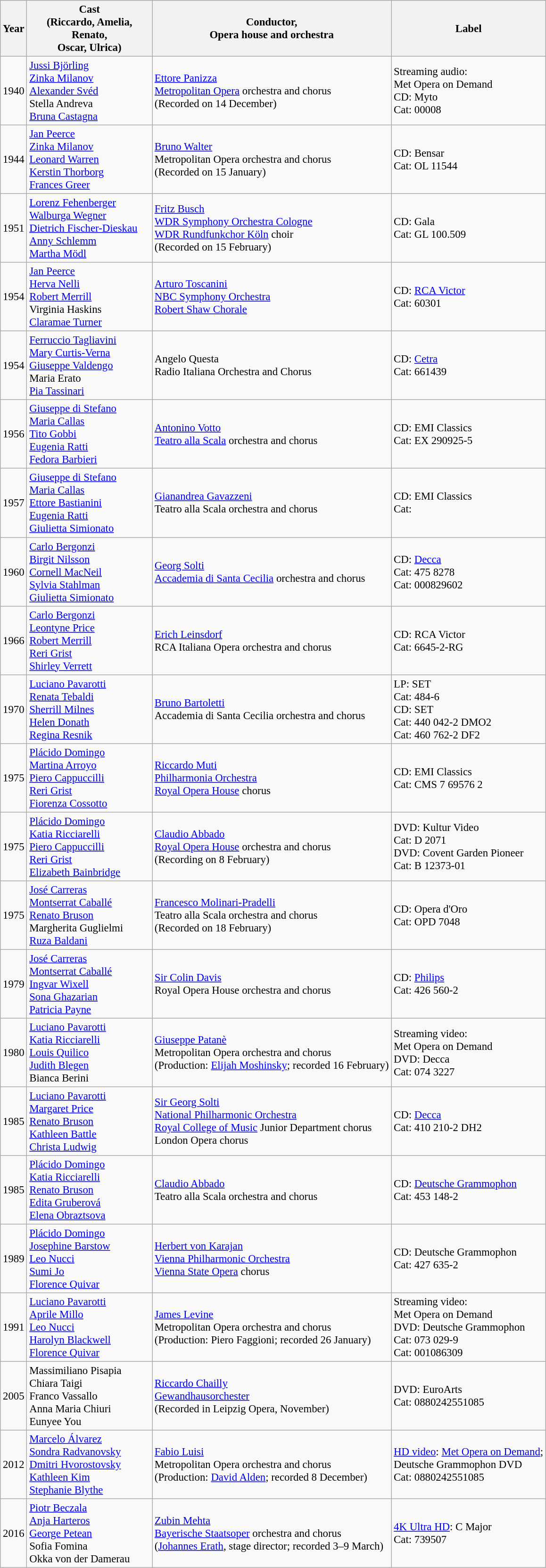<table class="wikitable" style="font-size:95%;">
<tr>
<th>Year</th>
<th width="170">Cast<br>(Riccardo, Amelia, Renato,<br>Oscar, Ulrica)</th>
<th>Conductor,<br>Opera house and orchestra</th>
<th>Label</th>
</tr>
<tr>
<td>1940</td>
<td><a href='#'>Jussi Björling</a><br><a href='#'>Zinka Milanov</a><br><a href='#'>Alexander Svéd</a><br>Stella Andreva<br><a href='#'>Bruna Castagna</a></td>
<td><a href='#'>Ettore Panizza</a><br><a href='#'>Metropolitan Opera</a> orchestra and chorus<br>(Recorded on 14 December)</td>
<td>Streaming audio:<br>Met Opera on Demand<br>CD: Myto<br>Cat: 00008</td>
</tr>
<tr>
<td>1944</td>
<td><a href='#'>Jan Peerce</a><br><a href='#'>Zinka Milanov</a><br><a href='#'>Leonard Warren</a><br><a href='#'>Kerstin Thorborg</a><br><a href='#'>Frances Greer</a></td>
<td><a href='#'>Bruno Walter</a><br>Metropolitan Opera orchestra and chorus<br>(Recorded on 15 January)</td>
<td>CD: Bensar<br>Cat: OL 11544</td>
</tr>
<tr>
<td>1951</td>
<td><a href='#'>Lorenz Fehenberger</a><br><a href='#'>Walburga Wegner</a><br><a href='#'>Dietrich Fischer-Dieskau</a><br><a href='#'>Anny Schlemm</a><br><a href='#'>Martha Mödl</a></td>
<td><a href='#'>Fritz Busch</a><br><a href='#'>WDR Symphony Orchestra Cologne</a><br><a href='#'>WDR Rundfunkchor Köln</a> choir<br>(Recorded on 15 February)</td>
<td>CD: Gala<br>Cat: GL 100.509</td>
</tr>
<tr>
<td>1954</td>
<td><a href='#'>Jan Peerce</a><br><a href='#'>Herva Nelli</a><br><a href='#'>Robert Merrill</a><br>Virginia Haskins<br><a href='#'>Claramae Turner</a></td>
<td><a href='#'>Arturo Toscanini</a><br><a href='#'>NBC Symphony Orchestra</a><br><a href='#'>Robert Shaw Chorale</a></td>
<td>CD: <a href='#'>RCA Victor</a><br>Cat: 60301</td>
</tr>
<tr>
<td>1954</td>
<td><a href='#'>Ferruccio Tagliavini</a><br><a href='#'>Mary Curtis-Verna</a><br><a href='#'>Giuseppe Valdengo</a><br>Maria Erato<br><a href='#'>Pia Tassinari</a></td>
<td>Angelo Questa<br>Radio Italiana Orchestra and Chorus<br></td>
<td>CD: <a href='#'>Cetra</a><br>Cat: 661439</td>
</tr>
<tr>
<td>1956</td>
<td><a href='#'>Giuseppe di Stefano</a><br><a href='#'>Maria Callas</a><br><a href='#'>Tito Gobbi</a><br><a href='#'>Eugenia Ratti</a><br><a href='#'>Fedora Barbieri</a></td>
<td><a href='#'>Antonino Votto</a><br><a href='#'>Teatro alla Scala</a> orchestra and chorus</td>
<td>CD: EMI Classics<br>Cat: EX 290925-5</td>
</tr>
<tr>
<td>1957</td>
<td><a href='#'>Giuseppe di Stefano</a><br><a href='#'>Maria Callas</a><br><a href='#'>Ettore Bastianini</a><br><a href='#'>Eugenia Ratti</a><br><a href='#'>Giulietta Simionato</a></td>
<td><a href='#'>Gianandrea Gavazzeni</a><br>Teatro alla Scala orchestra and chorus</td>
<td>CD: EMI Classics<br>Cat:</td>
</tr>
<tr>
<td>1960</td>
<td><a href='#'>Carlo Bergonzi</a><br><a href='#'>Birgit Nilsson</a><br><a href='#'>Cornell MacNeil</a><br><a href='#'>Sylvia Stahlman</a><br><a href='#'>Giulietta Simionato</a></td>
<td><a href='#'>Georg Solti</a><br><a href='#'>Accademia di Santa Cecilia</a> orchestra and chorus</td>
<td>CD: <a href='#'>Decca</a><br>Cat: 475 8278<br>Cat: 000829602</td>
</tr>
<tr>
<td>1966</td>
<td><a href='#'>Carlo Bergonzi</a><br><a href='#'>Leontyne Price</a><br><a href='#'>Robert Merrill</a><br><a href='#'>Reri Grist</a><br><a href='#'>Shirley Verrett</a></td>
<td><a href='#'>Erich Leinsdorf</a><br>RCA Italiana Opera orchestra and chorus</td>
<td>CD: RCA Victor<br>Cat: 6645-2-RG</td>
</tr>
<tr>
<td>1970</td>
<td><a href='#'>Luciano Pavarotti</a><br><a href='#'>Renata Tebaldi</a><br><a href='#'>Sherrill Milnes</a><br><a href='#'>Helen Donath</a><br><a href='#'>Regina Resnik</a></td>
<td><a href='#'>Bruno Bartoletti</a><br>Accademia di Santa Cecilia orchestra and chorus</td>
<td>LP: SET<br>Cat: 484-6<br>CD: SET<br>Cat: 440 042-2 DMO2<br>Cat: 460 762-2 DF2</td>
</tr>
<tr>
<td>1975</td>
<td><a href='#'>Plácido Domingo</a><br><a href='#'>Martina Arroyo</a><br> <a href='#'>Piero Cappuccilli</a><br><a href='#'>Reri Grist</a><br><a href='#'>Fiorenza Cossotto</a></td>
<td><a href='#'>Riccardo Muti</a><br> <a href='#'>Philharmonia Orchestra</a><br><a href='#'>Royal Opera House</a> chorus</td>
<td>CD: EMI Classics<br>Cat: CMS 7 69576 2</td>
</tr>
<tr>
<td>1975</td>
<td><a href='#'>Plácido Domingo</a><br><a href='#'>Katia Ricciarelli</a><br> <a href='#'>Piero Cappuccilli</a><br><a href='#'>Reri Grist</a><br><a href='#'>Elizabeth Bainbridge</a></td>
<td><a href='#'>Claudio Abbado</a><br> <a href='#'>Royal Opera House</a> orchestra and chorus<br>(Recording on 8 February)</td>
<td>DVD: Kultur Video<br>Cat: D 2071<br>DVD: Covent Garden Pioneer<br>Cat: B 12373-01</td>
</tr>
<tr>
<td>1975</td>
<td><a href='#'>José Carreras</a><br><a href='#'>Montserrat Caballé</a><br> <a href='#'>Renato Bruson</a><br>Margherita Guglielmi<br><a href='#'>Ruza Baldani</a></td>
<td><a href='#'>Francesco Molinari-Pradelli</a><br>Teatro alla Scala orchestra and chorus<br> (Recorded on 18 February)</td>
<td>CD: Opera d'Oro<br>Cat: OPD 7048</td>
</tr>
<tr>
<td>1979</td>
<td><a href='#'>José Carreras</a><br><a href='#'>Montserrat Caballé</a><br><a href='#'>Ingvar Wixell</a><br><a href='#'>Sona Ghazarian</a><br><a href='#'>Patricia Payne</a></td>
<td><a href='#'>Sir Colin Davis</a><br>Royal Opera House orchestra and chorus</td>
<td>CD: <a href='#'>Philips</a><br>Cat: 426 560-2</td>
</tr>
<tr>
<td>1980</td>
<td><a href='#'>Luciano Pavarotti</a><br><a href='#'>Katia Ricciarelli</a><br> <a href='#'>Louis Quilico</a><br><a href='#'>Judith Blegen</a><br>Bianca Berini</td>
<td><a href='#'>Giuseppe Patanè</a><br>Metropolitan Opera orchestra and chorus<br>(Production: <a href='#'>Elijah Moshinsky</a>; recorded 16 February)</td>
<td>Streaming video:<br>Met Opera on Demand<br>DVD: Decca<br>Cat: 074 3227</td>
</tr>
<tr>
<td>1985</td>
<td><a href='#'>Luciano Pavarotti</a><br><a href='#'>Margaret Price</a><br> <a href='#'>Renato Bruson</a><br><a href='#'>Kathleen Battle</a><br><a href='#'>Christa Ludwig</a></td>
<td><a href='#'>Sir Georg Solti</a><br><a href='#'>National Philharmonic Orchestra</a><br><a href='#'>Royal College of Music</a> Junior Department chorus<br>London Opera chorus</td>
<td>CD: <a href='#'>Decca</a><br>Cat: 410 210-2 DH2</td>
</tr>
<tr>
<td>1985</td>
<td><a href='#'>Plácido Domingo</a><br><a href='#'>Katia Ricciarelli</a><br> <a href='#'>Renato Bruson</a><br><a href='#'>Edita Gruberová</a><br><a href='#'>Elena Obraztsova</a></td>
<td><a href='#'>Claudio Abbado</a><br>Teatro alla Scala orchestra and chorus</td>
<td>CD: <a href='#'>Deutsche Grammophon</a><br>Cat: 453 148-2</td>
</tr>
<tr>
<td>1989</td>
<td><a href='#'>Plácido Domingo</a><br><a href='#'>Josephine Barstow</a><br><a href='#'>Leo Nucci</a><br><a href='#'>Sumi Jo</a><br><a href='#'>Florence Quivar</a></td>
<td><a href='#'>Herbert von Karajan</a><br><a href='#'>Vienna Philharmonic Orchestra</a><br><a href='#'>Vienna State Opera</a> chorus</td>
<td>CD: Deutsche Grammophon<br>Cat: 427 635-2</td>
</tr>
<tr>
<td>1991</td>
<td><a href='#'>Luciano Pavarotti</a><br><a href='#'>Aprile Millo</a><br><a href='#'>Leo Nucci</a><br><a href='#'>Harolyn Blackwell</a><br><a href='#'>Florence Quivar</a></td>
<td><a href='#'>James Levine</a><br>Metropolitan Opera orchestra and chorus<br>(Production: Piero Faggioni; recorded 26 January)</td>
<td>Streaming video:<br>Met Opera on Demand<br>DVD: Deutsche Grammophon<br>Cat: 073 029-9<br>Cat: 001086309</td>
</tr>
<tr>
<td>2005</td>
<td>Massimiliano Pisapia<br>Chiara Taigi<br>Franco Vassallo<br>Anna Maria Chiuri<br>Eunyee You</td>
<td><a href='#'>Riccardo Chailly</a><br><a href='#'>Gewandhausorchester</a><br>(Recorded in Leipzig Opera, November)</td>
<td>DVD: EuroArts<br>Cat: 0880242551085</td>
</tr>
<tr>
<td>2012</td>
<td><a href='#'>Marcelo Álvarez</a><br><a href='#'>Sondra Radvanovsky</a><br><a href='#'>Dmitri Hvorostovsky</a><br><a href='#'>Kathleen Kim</a><br><a href='#'>Stephanie Blythe</a></td>
<td><a href='#'>Fabio Luisi</a><br>Metropolitan Opera orchestra and chorus<br>(Production: <a href='#'>David Alden</a>; recorded 8 December)</td>
<td><a href='#'>HD video</a>: <a href='#'>Met Opera on Demand</a>;<br>Deutsche Grammophon DVD<br>Cat: 0880242551085</td>
</tr>
<tr>
<td>2016</td>
<td><a href='#'>Piotr Beczala</a><br><a href='#'>Anja Harteros</a><br><a href='#'>George Petean</a><br>Sofia Fomina<br>Okka von der Damerau</td>
<td><a href='#'>Zubin Mehta</a><br><a href='#'>Bayerische Staatsoper</a> orchestra and chorus<br>(<a href='#'>Johannes Erath</a>, stage director; recorded 3–9 March)</td>
<td><a href='#'>4K Ultra HD</a>: C Major<br>Cat: 739507</td>
</tr>
</table>
